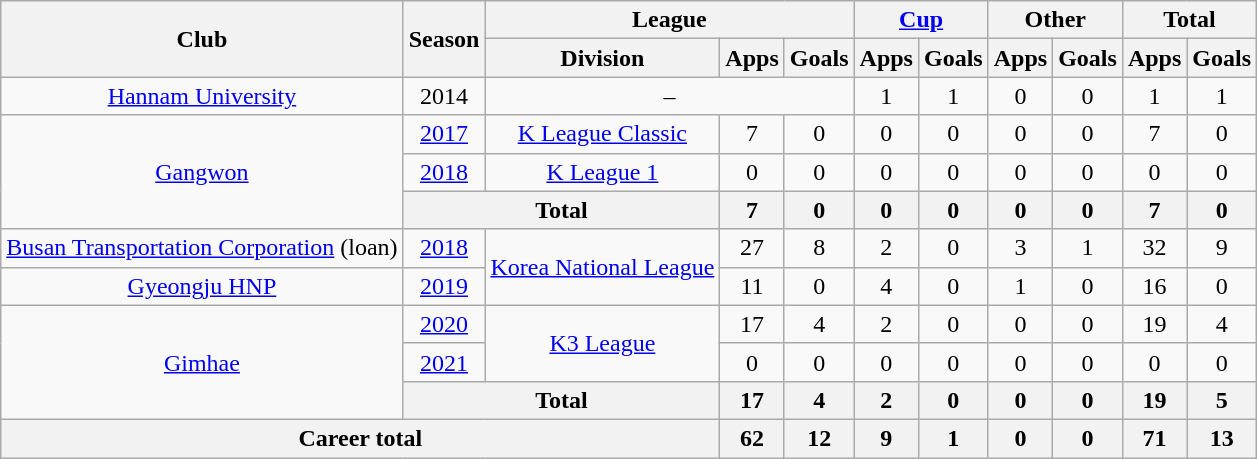<table class="wikitable" style="text-align:center">
<tr>
<th rowspan="2">Club</th>
<th rowspan="2">Season</th>
<th colspan="3">League</th>
<th colspan="2"><a href='#'>Cup</a></th>
<th colspan="2">Other</th>
<th colspan="2">Total</th>
</tr>
<tr>
<th>Division</th>
<th>Apps</th>
<th>Goals</th>
<th>Apps</th>
<th>Goals</th>
<th>Apps</th>
<th>Goals</th>
<th>Apps</th>
<th>Goals</th>
</tr>
<tr>
<td><a href='#'>Hannam University</a></td>
<td>2014</td>
<td colspan="3">–</td>
<td>1</td>
<td>1</td>
<td>0</td>
<td>0</td>
<td>1</td>
<td>1</td>
</tr>
<tr>
<td rowspan="3"><a href='#'>Gangwon</a></td>
<td><a href='#'>2017</a></td>
<td><a href='#'>K League Classic</a></td>
<td>7</td>
<td>0</td>
<td>0</td>
<td>0</td>
<td>0</td>
<td>0</td>
<td>7</td>
<td>0</td>
</tr>
<tr>
<td><a href='#'>2018</a></td>
<td><a href='#'>K League 1</a></td>
<td>0</td>
<td>0</td>
<td>0</td>
<td>0</td>
<td>0</td>
<td>0</td>
<td>0</td>
<td>0</td>
</tr>
<tr>
<th colspan=2>Total</th>
<th>7</th>
<th>0</th>
<th>0</th>
<th>0</th>
<th>0</th>
<th>0</th>
<th>7</th>
<th>0</th>
</tr>
<tr>
<td><a href='#'>Busan Transportation Corporation</a> (loan)</td>
<td><a href='#'>2018</a></td>
<td rowspan="2"><a href='#'>Korea National League</a></td>
<td>27</td>
<td>8</td>
<td>2</td>
<td>0</td>
<td>3</td>
<td>1</td>
<td>32</td>
<td>9</td>
</tr>
<tr>
<td><a href='#'>Gyeongju HNP</a></td>
<td><a href='#'>2019</a></td>
<td>11</td>
<td>0</td>
<td>4</td>
<td>0</td>
<td>1</td>
<td>0</td>
<td>16</td>
<td>0</td>
</tr>
<tr>
<td rowspan="3"><a href='#'>Gimhae</a></td>
<td><a href='#'>2020</a></td>
<td rowspan="2"><a href='#'>K3 League</a></td>
<td>17</td>
<td>4</td>
<td>2</td>
<td>0</td>
<td>0</td>
<td>0</td>
<td>19</td>
<td>4</td>
</tr>
<tr>
<td><a href='#'>2021</a></td>
<td>0</td>
<td>0</td>
<td>0</td>
<td>0</td>
<td>0</td>
<td>0</td>
<td>0</td>
<td>0</td>
</tr>
<tr>
<th colspan=2>Total</th>
<th>17</th>
<th>4</th>
<th>2</th>
<th>0</th>
<th>0</th>
<th>0</th>
<th>19</th>
<th>5</th>
</tr>
<tr>
<th colspan=3>Career total</th>
<th>62</th>
<th>12</th>
<th>9</th>
<th>1</th>
<th>0</th>
<th>0</th>
<th>71</th>
<th>13</th>
</tr>
</table>
